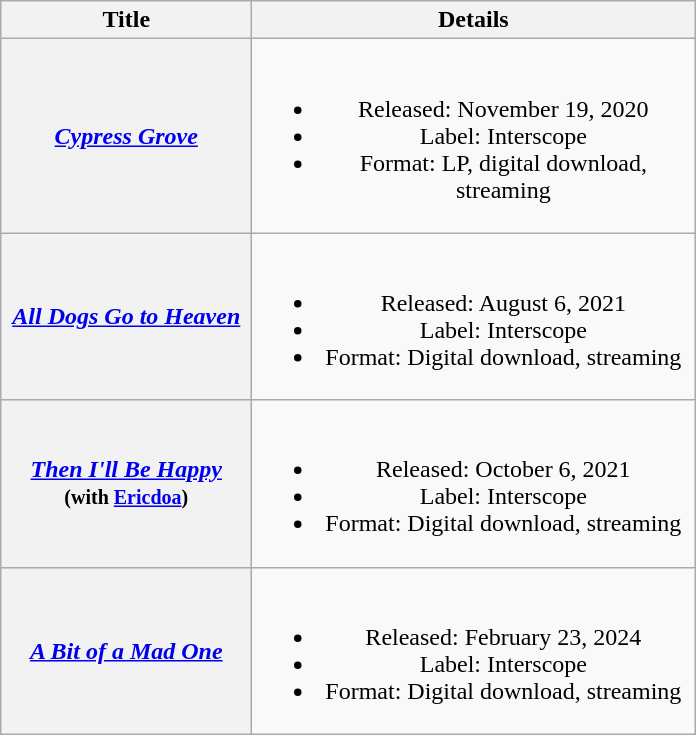<table class="wikitable plainrowheaders" style="text-align:center;">
<tr>
<th scope="col" style="width:10em;">Title</th>
<th scope="col" style="width:18em;">Details</th>
</tr>
<tr>
<th scope="row"><em><a href='#'>Cypress Grove</a></em></th>
<td><br><ul><li>Released: November 19, 2020</li><li>Label: Interscope</li><li>Format: LP, digital download, streaming</li></ul></td>
</tr>
<tr>
<th scope="row"><em><a href='#'>All Dogs Go to Heaven</a></em></th>
<td><br><ul><li>Released: August 6, 2021</li><li>Label: Interscope</li><li>Format: Digital download, streaming</li></ul></td>
</tr>
<tr>
<th scope="row"><em><a href='#'>Then I'll Be Happy</a></em><br><small>(with <a href='#'>Ericdoa</a>)</small></th>
<td><br><ul><li>Released: October 6, 2021</li><li>Label: Interscope</li><li>Format: Digital download, streaming</li></ul></td>
</tr>
<tr>
<th scope="row"><em><a href='#'>A Bit of a Mad One</a></em></th>
<td><br><ul><li>Released: February 23, 2024</li><li>Label: Interscope</li><li>Format: Digital download, streaming</li></ul></td>
</tr>
</table>
